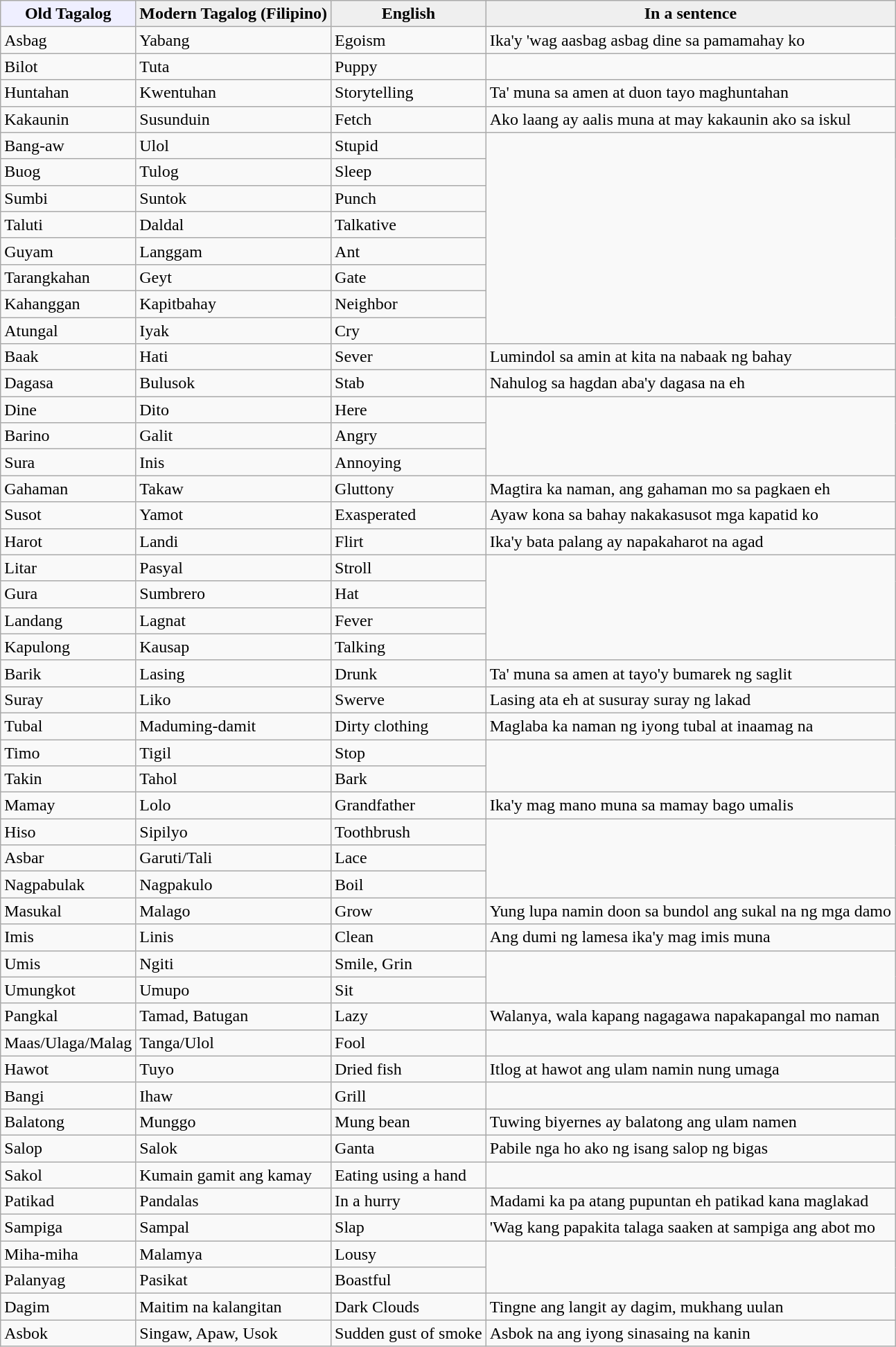<table class="wikitable">
<tr>
<th style="background:#efefff;">Old Tagalog</th>
<th style="background:#efefef;">Modern Tagalog (Filipino)</th>
<th style="background:#efefef;">English</th>
<th style="background:#efefef;">In a sentence</th>
</tr>
<tr>
<td>Asbag</td>
<td>Yabang</td>
<td>Egoism</td>
<td>Ika'y 'wag aasbag asbag dine sa pamamahay ko</td>
</tr>
<tr>
<td>Bilot</td>
<td>Tuta</td>
<td>Puppy</td>
</tr>
<tr>
<td>Huntahan</td>
<td>Kwentuhan</td>
<td>Storytelling</td>
<td>Ta' muna sa amen at duon tayo maghuntahan</td>
</tr>
<tr>
<td>Kakaunin</td>
<td>Susunduin</td>
<td>Fetch</td>
<td>Ako laang ay aalis muna at may kakaunin ako sa iskul</td>
</tr>
<tr>
<td>Bang-aw</td>
<td>Ulol</td>
<td>Stupid</td>
</tr>
<tr>
<td>Buog</td>
<td>Tulog</td>
<td>Sleep</td>
</tr>
<tr>
<td>Sumbi</td>
<td>Suntok</td>
<td>Punch</td>
</tr>
<tr>
<td>Taluti</td>
<td>Daldal</td>
<td>Talkative</td>
</tr>
<tr>
<td>Guyam</td>
<td>Langgam</td>
<td>Ant</td>
</tr>
<tr>
<td>Tarangkahan</td>
<td>Geyt</td>
<td>Gate</td>
</tr>
<tr>
<td>Kahanggan</td>
<td>Kapitbahay</td>
<td>Neighbor</td>
</tr>
<tr>
<td>Atungal</td>
<td>Iyak</td>
<td>Cry</td>
</tr>
<tr>
<td>Baak</td>
<td>Hati</td>
<td>Sever</td>
<td>Lumindol sa amin at kita na nabaak ng bahay</td>
</tr>
<tr>
<td>Dagasa</td>
<td>Bulusok</td>
<td>Stab</td>
<td>Nahulog sa hagdan aba'y dagasa na eh</td>
</tr>
<tr>
<td>Dine</td>
<td>Dito</td>
<td>Here</td>
</tr>
<tr>
<td>Barino</td>
<td>Galit</td>
<td>Angry</td>
</tr>
<tr>
<td>Sura</td>
<td>Inis</td>
<td>Annoying</td>
</tr>
<tr>
<td>Gahaman</td>
<td>Takaw</td>
<td>Gluttony</td>
<td>Magtira ka naman, ang gahaman mo sa pagkaen eh</td>
</tr>
<tr>
<td>Susot</td>
<td>Yamot</td>
<td>Exasperated</td>
<td>Ayaw kona sa bahay nakakasusot mga kapatid ko</td>
</tr>
<tr>
<td>Harot</td>
<td>Landi</td>
<td>Flirt</td>
<td>Ika'y bata palang ay napakaharot na agad</td>
</tr>
<tr>
<td>Litar</td>
<td>Pasyal</td>
<td>Stroll</td>
</tr>
<tr>
<td>Gura</td>
<td>Sumbrero</td>
<td>Hat</td>
</tr>
<tr>
<td>Landang</td>
<td>Lagnat</td>
<td>Fever</td>
</tr>
<tr>
<td>Kapulong</td>
<td>Kausap</td>
<td>Talking</td>
</tr>
<tr>
<td>Barik</td>
<td>Lasing</td>
<td>Drunk</td>
<td>Ta' muna sa amen at tayo'y bumarek ng saglit</td>
</tr>
<tr>
<td>Suray</td>
<td>Liko</td>
<td>Swerve</td>
<td>Lasing ata eh at susuray suray ng lakad</td>
</tr>
<tr>
<td>Tubal</td>
<td>Maduming-damit</td>
<td>Dirty clothing</td>
<td>Maglaba ka naman ng iyong tubal at inaamag na</td>
</tr>
<tr>
<td>Timo</td>
<td>Tigil</td>
<td>Stop</td>
</tr>
<tr>
<td>Takin</td>
<td>Tahol</td>
<td>Bark</td>
</tr>
<tr>
<td>Mamay</td>
<td>Lolo</td>
<td>Grandfather</td>
<td>Ika'y mag mano muna sa mamay bago umalis</td>
</tr>
<tr>
<td>Hiso</td>
<td>Sipilyo</td>
<td>Toothbrush</td>
</tr>
<tr>
<td>Asbar</td>
<td>Garuti/Tali</td>
<td>Lace</td>
</tr>
<tr>
<td>Nagpabulak</td>
<td>Nagpakulo</td>
<td>Boil</td>
</tr>
<tr>
<td>Masukal</td>
<td>Malago</td>
<td>Grow</td>
<td>Yung lupa namin doon sa bundol ang sukal na ng mga damo</td>
</tr>
<tr>
<td>Imis</td>
<td>Linis</td>
<td>Clean</td>
<td>Ang dumi ng lamesa ika'y mag imis muna</td>
</tr>
<tr>
<td>Umis</td>
<td>Ngiti</td>
<td>Smile, Grin</td>
</tr>
<tr>
<td>Umungkot</td>
<td>Umupo</td>
<td>Sit</td>
</tr>
<tr>
<td>Pangkal</td>
<td>Tamad, Batugan</td>
<td>Lazy</td>
<td>Walanya, wala kapang nagagawa napakapangal mo naman</td>
</tr>
<tr>
<td>Maas/Ulaga/Malag</td>
<td>Tanga/Ulol</td>
<td>Fool</td>
</tr>
<tr>
<td>Hawot</td>
<td>Tuyo</td>
<td>Dried fish</td>
<td>Itlog at hawot ang ulam namin nung umaga</td>
</tr>
<tr>
<td>Bangi</td>
<td>Ihaw</td>
<td>Grill</td>
</tr>
<tr>
<td>Balatong</td>
<td>Munggo</td>
<td>Mung bean</td>
<td>Tuwing biyernes ay balatong ang ulam namen</td>
</tr>
<tr>
<td>Salop</td>
<td>Salok</td>
<td>Ganta</td>
<td>Pabile nga ho ako ng isang salop ng bigas</td>
</tr>
<tr>
<td>Sakol</td>
<td>Kumain gamit ang kamay</td>
<td>Eating using a hand</td>
</tr>
<tr>
<td>Patikad</td>
<td>Pandalas</td>
<td>In a hurry</td>
<td>Madami ka pa atang pupuntan eh patikad kana maglakad</td>
</tr>
<tr>
<td>Sampiga</td>
<td>Sampal</td>
<td>Slap</td>
<td>'Wag kang papakita talaga saaken at sampiga ang abot mo</td>
</tr>
<tr>
<td>Miha-miha</td>
<td>Malamya</td>
<td>Lousy</td>
</tr>
<tr>
<td>Palanyag</td>
<td>Pasikat</td>
<td>Boastful</td>
</tr>
<tr>
<td>Dagim</td>
<td>Maitim na kalangitan</td>
<td>Dark Clouds</td>
<td>Tingne ang langit ay dagim, mukhang uulan</td>
</tr>
<tr>
<td>Asbok</td>
<td>Singaw, Apaw, Usok</td>
<td>Sudden gust of smoke</td>
<td>Asbok na ang iyong sinasaing na kanin</td>
</tr>
</table>
